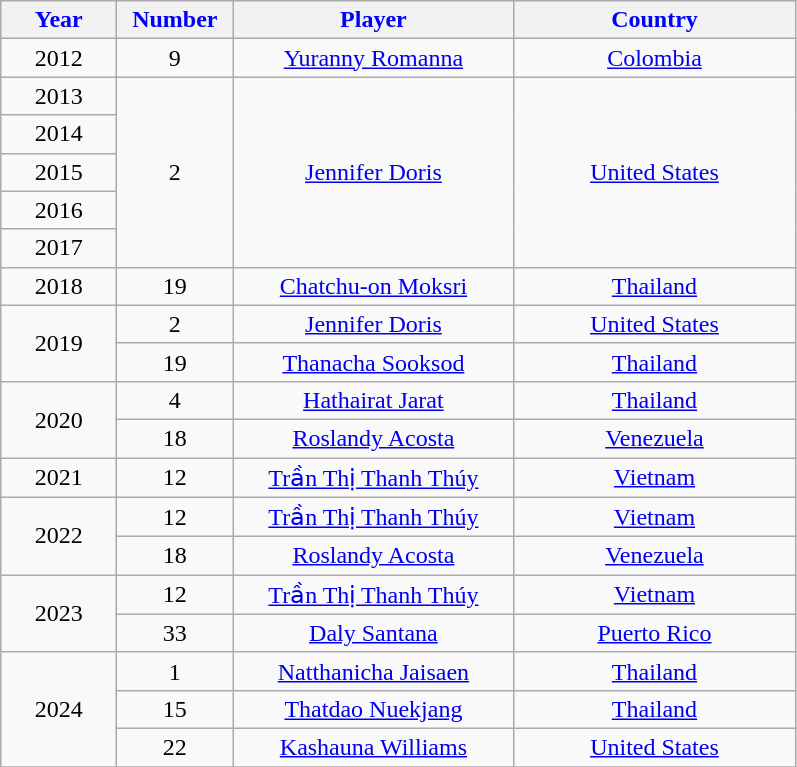<table class="wikitable">
<tr>
<th width=70px style="background: #	#00FFFF; color: blue; text-align: center">Year</th>
<th width=70px style="background: #	#00FFFF; color: blue">Number</th>
<th width=180px style="background: #	#00FFFF; color: blue">Player</th>
<th width=180px style="background: #	#00FFFF; color: blue">Country</th>
</tr>
<tr>
<td style="text-align:center;">2012</td>
<td align=center>9</td>
<td align=center><a href='#'>Yuranny Romanna</a></td>
<td align=center> <a href='#'>Colombia</a></td>
</tr>
<tr style="text-align:left;">
<td style="text-align:center;">2013</td>
<td align=center rowspan="6">2</td>
<td align=center rowspan="6"><a href='#'>Jennifer Doris</a></td>
<td align=center rowspan="6"> <a href='#'>United States</a></td>
</tr>
<tr style="text-align:left;">
<td style="text-align:center;">2014</td>
</tr>
<tr style="text-align:left;">
<td style="text-align:center;">2015</td>
</tr>
<tr style="text-align:left;">
<td style="text-align:center;">2016</td>
</tr>
<tr style="text-align:left;">
<td style="text-align:center;">2017</td>
</tr>
<tr style="text-align:left;">
<td rowspan="2" style="text-align:center;">2018</td>
</tr>
<tr style="text-align:left;">
<td align=center>19</td>
<td align=center><a href='#'>Chatchu-on Moksri</a></td>
<td align=center> <a href='#'>Thailand</a></td>
</tr>
<tr style="text-align:left;">
<td rowspan="2" style="text-align:center;">2019</td>
<td align=center>2</td>
<td align=center><a href='#'>Jennifer Doris</a></td>
<td align=center> <a href='#'>United States</a></td>
</tr>
<tr style="text-align:center;">
<td align=center>19</td>
<td align=center><a href='#'>Thanacha Sooksod</a></td>
<td align=center> <a href='#'>Thailand</a></td>
</tr>
<tr style="text-align:left;">
<td rowspan="2" style="text-align:center;">2020</td>
<td align=center>4</td>
<td align=center><a href='#'>Hathairat Jarat</a></td>
<td align=center> <a href='#'>Thailand</a></td>
</tr>
<tr style="text-align:center;">
<td align=center>18</td>
<td align=center><a href='#'>Roslandy Acosta</a></td>
<td align=center> <a href='#'>Venezuela</a></td>
</tr>
<tr style="text-align:left;">
<td style="text-align:center;">2021</td>
<td align=center>12</td>
<td align=center><a href='#'>Trần Thị Thanh Thúy</a></td>
<td align=center> <a href='#'>Vietnam</a></td>
</tr>
<tr style="text-align:left;">
<td rowspan="2" style="text-align:center;">2022</td>
<td align=center>12</td>
<td align=center><a href='#'>Trần Thị Thanh Thúy</a></td>
<td align=center> <a href='#'>Vietnam</a></td>
</tr>
<tr style="text-align:center;">
<td align=center>18</td>
<td align=center><a href='#'>Roslandy Acosta</a></td>
<td align=center> <a href='#'>Venezuela</a></td>
</tr>
<tr style="text-align:left;">
<td rowspan="2" style="text-align:center;">2023</td>
<td align=center>12</td>
<td align=center><a href='#'>Trần Thị Thanh Thúy</a></td>
<td align=center> <a href='#'>Vietnam</a></td>
</tr>
<tr style="text-align:center;">
<td align=center>33</td>
<td align=center><a href='#'>Daly Santana</a></td>
<td align=center> <a href='#'>Puerto Rico</a></td>
</tr>
<tr style="text-align:left;">
<td rowspan="3" style="text-align:center;">2024</td>
<td align=center>1</td>
<td align=center><a href='#'>Natthanicha Jaisaen</a></td>
<td align=center> <a href='#'>Thailand</a></td>
</tr>
<tr style="text-align:center;">
<td align=center>15</td>
<td align=center><a href='#'>Thatdao Nuekjang</a></td>
<td align=center> <a href='#'>Thailand</a></td>
</tr>
<tr style="text-align:center;">
<td align=center>22</td>
<td align=center><a href='#'>Kashauna Williams</a></td>
<td align=center> <a href='#'>United States</a></td>
</tr>
<tr>
</tr>
</table>
